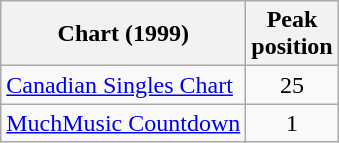<table class="wikitable sortable">
<tr>
<th>Chart (1999)</th>
<th>Peak<br>position</th>
</tr>
<tr>
<td><a href='#'>Canadian Singles Chart</a></td>
<td align="center">25</td>
</tr>
<tr>
<td><a href='#'>MuchMusic Countdown</a></td>
<td align="center">1</td>
</tr>
</table>
